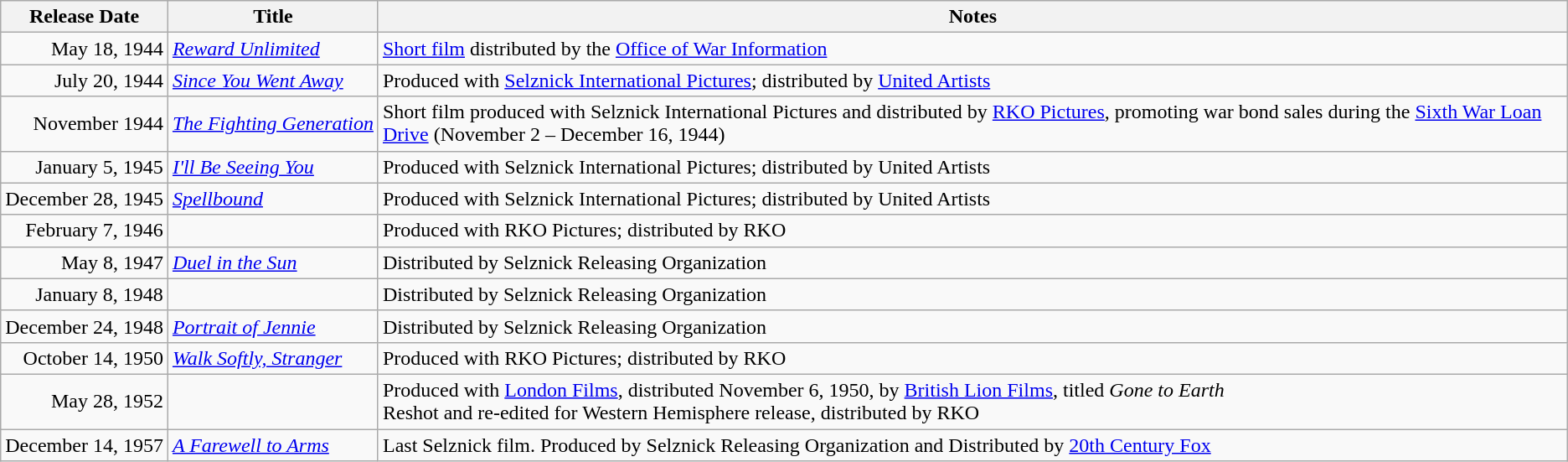<table class="wikitable sortable">
<tr>
<th>Release Date</th>
<th>Title</th>
<th>Notes</th>
</tr>
<tr>
<td align="right">May 18, 1944</td>
<td><em><a href='#'>Reward Unlimited</a></em></td>
<td><a href='#'>Short film</a> distributed by the <a href='#'>Office of War Information</a></td>
</tr>
<tr>
<td align="right">July 20, 1944</td>
<td><em><a href='#'>Since&nbsp;You&nbsp;Went&nbsp;Away</a></em></td>
<td>Produced with <a href='#'>Selznick International Pictures</a>; distributed by <a href='#'>United Artists</a></td>
</tr>
<tr>
<td align="right">November 1944</td>
<td><em><a href='#'>The&nbsp;Fighting&nbsp;Generation</a></em></td>
<td>Short film produced with Selznick International Pictures and distributed by <a href='#'>RKO Pictures</a>, promoting war bond sales during the <a href='#'>Sixth War Loan Drive</a> (November 2 – December 16, 1944)</td>
</tr>
<tr>
<td align="right">January 5, 1945</td>
<td><em><a href='#'>I'll Be Seeing You</a></em></td>
<td>Produced with Selznick International Pictures; distributed by United Artists</td>
</tr>
<tr>
<td align="right">December 28, 1945</td>
<td><em><a href='#'>Spellbound</a></em></td>
<td>Produced with Selznick International Pictures; distributed by United Artists</td>
</tr>
<tr>
<td align="right">February 7, 1946</td>
<td><em></em></td>
<td>Produced with RKO Pictures; distributed by RKO</td>
</tr>
<tr>
<td align="right">May 8, 1947</td>
<td><em><a href='#'>Duel in the Sun</a></em></td>
<td>Distributed by Selznick Releasing Organization</td>
</tr>
<tr>
<td align="right">January 8, 1948</td>
<td><em></em></td>
<td>Distributed by Selznick Releasing Organization</td>
</tr>
<tr>
<td align="right">December 24, 1948</td>
<td><em><a href='#'>Portrait of Jennie</a></em></td>
<td>Distributed by Selznick Releasing Organization</td>
</tr>
<tr>
<td align="right">October 14, 1950</td>
<td><em><a href='#'>Walk Softly, Stranger</a></em></td>
<td>Produced with RKO Pictures; distributed by RKO</td>
</tr>
<tr>
<td align="right">May 28, 1952</td>
<td><em></em></td>
<td>Produced with <a href='#'>London Films</a>, distributed November 6, 1950, by <a href='#'>British Lion Films</a>, titled <em>Gone to Earth</em><br>Reshot and re-edited for Western Hemisphere release, distributed by RKO</td>
</tr>
<tr>
<td align="right">December 14, 1957</td>
<td><em><a href='#'>A Farewell to Arms</a></em></td>
<td>Last Selznick film. Produced by Selznick Releasing Organization and Distributed by <a href='#'>20th Century Fox</a></td>
</tr>
</table>
